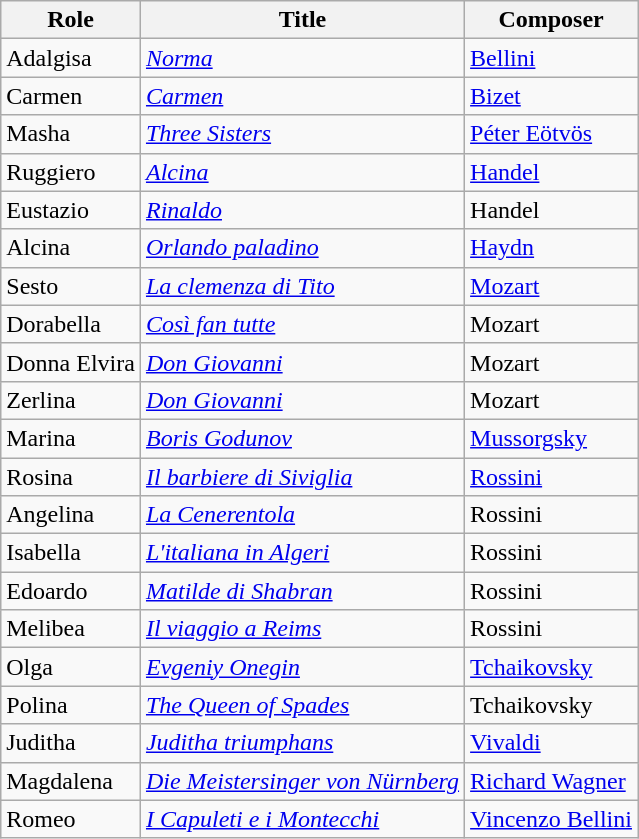<table class="wikitable">
<tr>
<th>Role</th>
<th>Title</th>
<th>Composer</th>
</tr>
<tr>
<td>Adalgisa</td>
<td><em><a href='#'>Norma</a></em></td>
<td><a href='#'>Bellini</a></td>
</tr>
<tr>
<td>Carmen</td>
<td><em><a href='#'>Carmen</a></em></td>
<td><a href='#'>Bizet</a></td>
</tr>
<tr>
<td>Masha</td>
<td><em><a href='#'>Three Sisters</a></em></td>
<td><a href='#'>Péter Eötvös</a></td>
</tr>
<tr>
<td>Ruggiero</td>
<td><em><a href='#'>Alcina</a></em></td>
<td><a href='#'>Handel</a></td>
</tr>
<tr>
<td>Eustazio</td>
<td><em><a href='#'>Rinaldo</a></em></td>
<td>Handel</td>
</tr>
<tr>
<td>Alcina</td>
<td><em><a href='#'>Orlando paladino</a></em></td>
<td><a href='#'>Haydn</a></td>
</tr>
<tr>
<td>Sesto</td>
<td><em><a href='#'>La clemenza di Tito</a></em></td>
<td><a href='#'>Mozart</a></td>
</tr>
<tr>
<td>Dorabella</td>
<td><em><a href='#'>Così fan tutte</a></em></td>
<td>Mozart</td>
</tr>
<tr>
<td>Donna Elvira</td>
<td><em><a href='#'>Don Giovanni</a></em></td>
<td>Mozart</td>
</tr>
<tr>
<td>Zerlina</td>
<td><em><a href='#'>Don Giovanni</a></em></td>
<td>Mozart</td>
</tr>
<tr>
<td>Marina</td>
<td><em><a href='#'>Boris Godunov</a></em></td>
<td><a href='#'>Mussorgsky</a></td>
</tr>
<tr>
<td>Rosina</td>
<td><em><a href='#'>Il barbiere di Siviglia</a></em></td>
<td><a href='#'>Rossini</a></td>
</tr>
<tr>
<td>Angelina</td>
<td><em><a href='#'>La Cenerentola</a></em></td>
<td>Rossini</td>
</tr>
<tr>
<td>Isabella</td>
<td><em><a href='#'>L'italiana in Algeri</a></em></td>
<td>Rossini</td>
</tr>
<tr>
<td>Edoardo</td>
<td><em><a href='#'>Matilde di Shabran</a></em></td>
<td>Rossini</td>
</tr>
<tr>
<td>Melibea</td>
<td><em><a href='#'>Il viaggio a Reims</a></em></td>
<td>Rossini</td>
</tr>
<tr>
<td>Olga</td>
<td><em><a href='#'>Evgeniy Onegin</a></em></td>
<td><a href='#'>Tchaikovsky</a></td>
</tr>
<tr>
<td>Polina</td>
<td><em><a href='#'>The Queen of Spades</a></em></td>
<td>Tchaikovsky</td>
</tr>
<tr>
<td>Juditha</td>
<td><em><a href='#'>Juditha triumphans</a></em></td>
<td><a href='#'>Vivaldi</a></td>
</tr>
<tr>
<td>Magdalena</td>
<td><em><a href='#'>Die Meistersinger von Nürnberg</a></em></td>
<td><a href='#'>Richard Wagner</a></td>
</tr>
<tr>
<td>Romeo</td>
<td><em><a href='#'>I Capuleti e i Montecchi</a></em></td>
<td><a href='#'>Vincenzo Bellini</a></td>
</tr>
</table>
